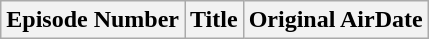<table class="wikitable">
<tr>
<th>Episode Number</th>
<th>Title</th>
<th>Original AirDate<br> 

 
 

 
 

 
 

 
 

 

 
 

 
 

 
 

 
 

 
 
 
 
 
 
 
 
 
 
 
 

 
 

 
 

 
 

 
 
 
 
</th>
</tr>
</table>
